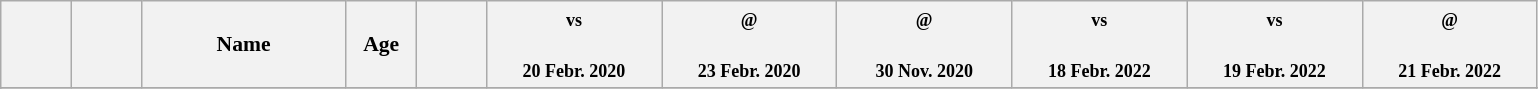<table class="wikitable sortable" style="text-align:center; font-size:90%">
<tr style="vertical-align:middle;">
<th width="40px"></th>
<th width="40px"></th>
<th width="130px">Name</th>
<th width="40px">Age</th>
<th width="40px"></th>
<th width="110px"><small> vs </small> <br>  <br> <small> 20 Febr. 2020 </small></th>
<th width="110px"><small> @ </small> <br>  <br> <small> 23 Febr. 2020 </small></th>
<th width="110px"><small> @ </small> <br>  <br> <small> 30 Nov. 2020 </small></th>
<th width="110px"><small> vs </small> <br>  <br> <small> 18 Febr. 2022 </small></th>
<th width="110px"><small> vs </small> <br>  <br> <small> 19 Febr. 2022 </small></th>
<th width="110px"><small> @ </small> <br>  <br> <small> 21 Febr. 2022 </small></th>
</tr>
<tr>
</tr>
<tr>
</tr>
<tr>
</tr>
<tr>
</tr>
<tr>
</tr>
<tr>
</tr>
<tr>
</tr>
<tr>
</tr>
<tr>
</tr>
<tr>
</tr>
<tr>
</tr>
<tr>
</tr>
<tr>
</tr>
<tr>
</tr>
<tr>
</tr>
<tr>
</tr>
<tr>
</tr>
<tr>
</tr>
<tr>
</tr>
<tr>
</tr>
<tr>
</tr>
<tr>
</tr>
<tr>
</tr>
</table>
